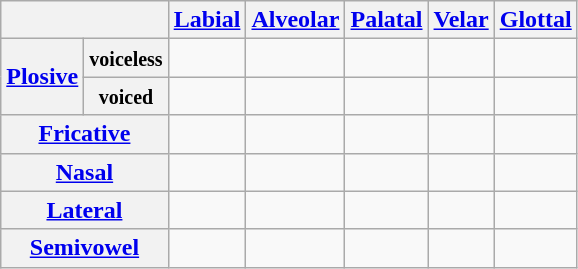<table class="wikitable" style="text-align:center">
<tr>
<th colspan="2"></th>
<th><a href='#'>Labial</a></th>
<th><a href='#'>Alveolar</a></th>
<th><a href='#'>Palatal</a></th>
<th><a href='#'>Velar</a></th>
<th><a href='#'>Glottal</a></th>
</tr>
<tr>
<th rowspan="2"><a href='#'>Plosive</a></th>
<th><small>voiceless</small></th>
<td></td>
<td></td>
<td></td>
<td></td>
<td></td>
</tr>
<tr>
<th><small>voiced</small></th>
<td></td>
<td></td>
<td></td>
<td></td>
<td></td>
</tr>
<tr>
<th colspan="2"><a href='#'>Fricative</a></th>
<td></td>
<td></td>
<td></td>
<td></td>
<td></td>
</tr>
<tr>
<th colspan="2"><a href='#'>Nasal</a></th>
<td></td>
<td></td>
<td></td>
<td></td>
<td></td>
</tr>
<tr>
<th colspan="2"><a href='#'>Lateral</a></th>
<td></td>
<td></td>
<td></td>
<td></td>
<td></td>
</tr>
<tr>
<th colspan="2"><a href='#'>Semivowel</a></th>
<td></td>
<td></td>
<td></td>
<td></td>
<td></td>
</tr>
</table>
